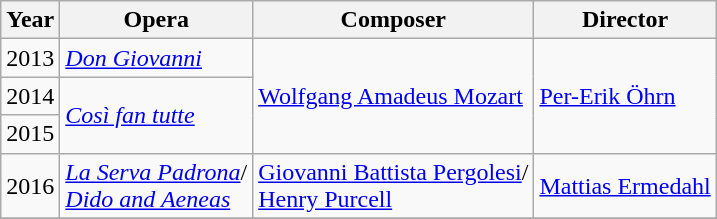<table class="wikitable sortable">
<tr>
<th>Year</th>
<th>Opera</th>
<th>Composer</th>
<th>Director</th>
</tr>
<tr>
<td>2013</td>
<td><em><a href='#'>Don Giovanni</a></em></td>
<td rowspan="3"><a href='#'>Wolfgang Amadeus Mozart</a></td>
<td rowspan="3"><a href='#'>Per-Erik Öhrn</a></td>
</tr>
<tr>
<td>2014</td>
<td rowspan="2"><em><a href='#'>Così fan tutte</a></em></td>
</tr>
<tr>
<td>2015</td>
</tr>
<tr>
<td>2016</td>
<td><em><a href='#'>La Serva Padrona</a></em>/<br><em><a href='#'>Dido and Aeneas</a></em></td>
<td><a href='#'>Giovanni Battista Pergolesi</a>/<br><a href='#'>Henry Purcell</a></td>
<td><a href='#'>Mattias Ermedahl</a></td>
</tr>
<tr>
</tr>
</table>
